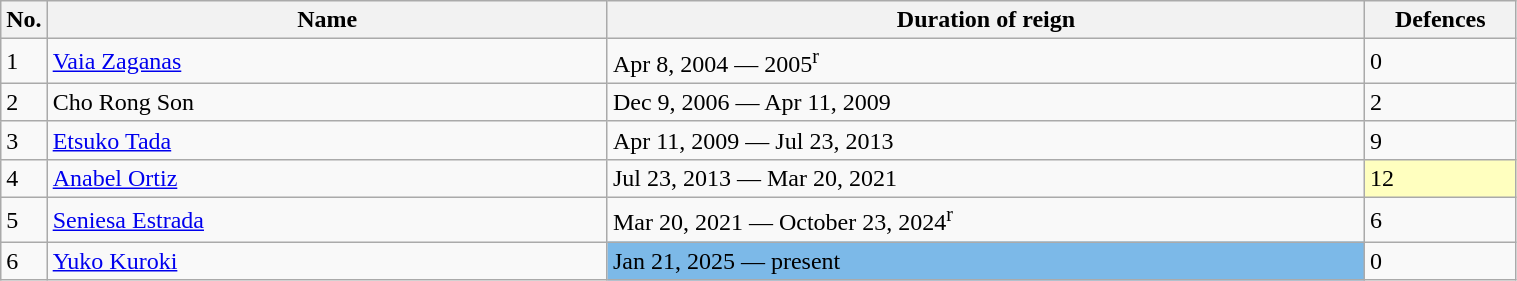<table class="wikitable" width=80%>
<tr>
<th width=3%>No.</th>
<th width=37%>Name</th>
<th width=50%>Duration of reign</th>
<th width=10%>Defences</th>
</tr>
<tr>
<td>1</td>
<td align=left> <a href='#'>Vaia Zaganas</a></td>
<td>Apr 8, 2004 — 2005<sup>r</sup></td>
<td>0</td>
</tr>
<tr>
<td>2</td>
<td align=left> Cho Rong Son</td>
<td>Dec 9, 2006 — Apr 11, 2009</td>
<td>2</td>
</tr>
<tr>
<td>3</td>
<td align=left> <a href='#'>Etsuko Tada</a></td>
<td>Apr 11, 2009 — Jul 23, 2013</td>
<td>9</td>
</tr>
<tr>
<td>4</td>
<td align=left> <a href='#'>Anabel Ortiz</a></td>
<td>Jul 23, 2013 — Mar 20, 2021</td>
<td style="background:#ffffbf;" width=5px>12</td>
</tr>
<tr>
<td>5</td>
<td align=left> <a href='#'>Seniesa Estrada</a></td>
<td>Mar 20, 2021 — October 23, 2024<sup>r</sup></td>
<td>6</td>
</tr>
<tr>
<td>6</td>
<td align=left> <a href='#'>Yuko Kuroki</a></td>
<td style="background:#7CB9E8;" width=5px>Jan 21, 2025 — present</td>
<td>0</td>
</tr>
</table>
